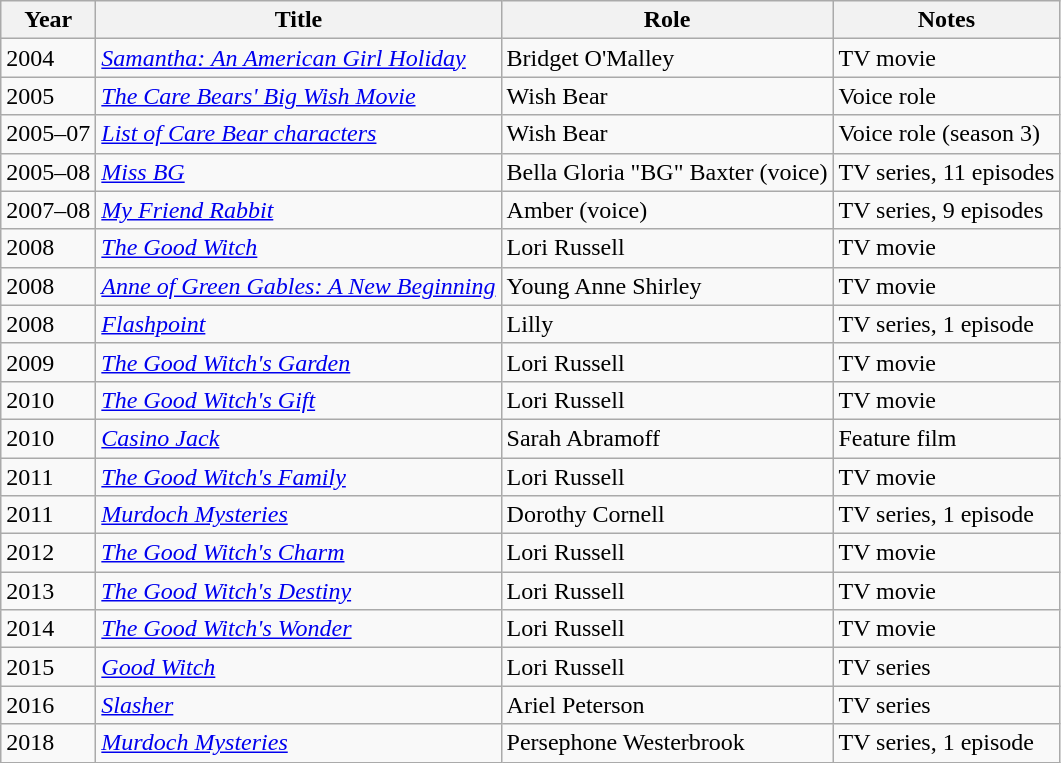<table class="wikitable sortable" border="1" rowspan="2">
<tr>
<th>Year</th>
<th>Title</th>
<th>Role</th>
<th class="unsortable">Notes</th>
</tr>
<tr>
<td>2004</td>
<td><em><a href='#'>Samantha: An American Girl Holiday</a></em></td>
<td>Bridget O'Malley</td>
<td>TV movie</td>
</tr>
<tr>
<td>2005</td>
<td data-sort-value="Care Bears' Big Wish Movie, The"><em><a href='#'>The Care Bears' Big Wish Movie</a></em></td>
<td>Wish Bear</td>
<td>Voice role</td>
</tr>
<tr>
<td>2005–07</td>
<td><em><a href='#'>List of Care Bear characters</a></em></td>
<td>Wish Bear</td>
<td>Voice role (season 3)</td>
</tr>
<tr>
<td>2005–08</td>
<td><em><a href='#'>Miss BG</a></em></td>
<td>Bella Gloria "BG" Baxter (voice)</td>
<td>TV series, 11 episodes</td>
</tr>
<tr>
<td>2007–08</td>
<td><em><a href='#'>My Friend Rabbit</a></em></td>
<td>Amber (voice)</td>
<td>TV series, 9 episodes</td>
</tr>
<tr>
<td>2008</td>
<td data-sort-value="Good Witch, The"><em><a href='#'>The Good Witch</a></em></td>
<td>Lori Russell</td>
<td>TV movie</td>
</tr>
<tr>
<td>2008</td>
<td><em><a href='#'>Anne of Green Gables: A New Beginning</a></em></td>
<td>Young Anne Shirley</td>
<td>TV movie</td>
</tr>
<tr>
<td>2008</td>
<td><em><a href='#'>Flashpoint</a></em></td>
<td>Lilly</td>
<td>TV series, 1 episode</td>
</tr>
<tr>
<td>2009</td>
<td data-sort-value="Good Witch's Garden, The"><em><a href='#'>The Good Witch's Garden</a></em></td>
<td>Lori Russell</td>
<td>TV movie</td>
</tr>
<tr>
<td>2010</td>
<td data-sort-value="Good Witch's Gift, The"><em><a href='#'>The Good Witch's Gift</a></em></td>
<td>Lori Russell</td>
<td>TV movie</td>
</tr>
<tr>
<td>2010</td>
<td><em><a href='#'>Casino Jack</a></em></td>
<td>Sarah Abramoff</td>
<td>Feature film</td>
</tr>
<tr>
<td>2011</td>
<td data-sort-value="Good Witch's Family, The"><em><a href='#'>The Good Witch's Family</a></em></td>
<td>Lori Russell</td>
<td>TV movie</td>
</tr>
<tr>
<td>2011</td>
<td><em><a href='#'>Murdoch Mysteries </a></em></td>
<td>Dorothy Cornell</td>
<td>TV series, 1 episode</td>
</tr>
<tr>
<td>2012</td>
<td data-sort-value="Good Witch's Charm, The"><em><a href='#'>The Good Witch's Charm</a></em></td>
<td>Lori Russell</td>
<td>TV movie</td>
</tr>
<tr>
<td>2013</td>
<td data-sort-value="Good Witch's Destiny, The"><em><a href='#'>The Good Witch's Destiny</a></em></td>
<td>Lori Russell</td>
<td>TV movie</td>
</tr>
<tr>
<td>2014</td>
<td data-sort-value="Good Witch's Wonder, The"><em><a href='#'>The Good Witch's Wonder</a></em></td>
<td>Lori Russell</td>
<td>TV movie</td>
</tr>
<tr>
<td>2015</td>
<td><em><a href='#'>Good Witch</a></em></td>
<td>Lori Russell</td>
<td>TV series</td>
</tr>
<tr>
<td>2016</td>
<td><em><a href='#'>Slasher</a></em></td>
<td>Ariel Peterson</td>
<td>TV series</td>
</tr>
<tr>
<td>2018</td>
<td><em><a href='#'>Murdoch Mysteries </a></em></td>
<td>Persephone Westerbrook</td>
<td>TV series, 1 episode</td>
</tr>
</table>
